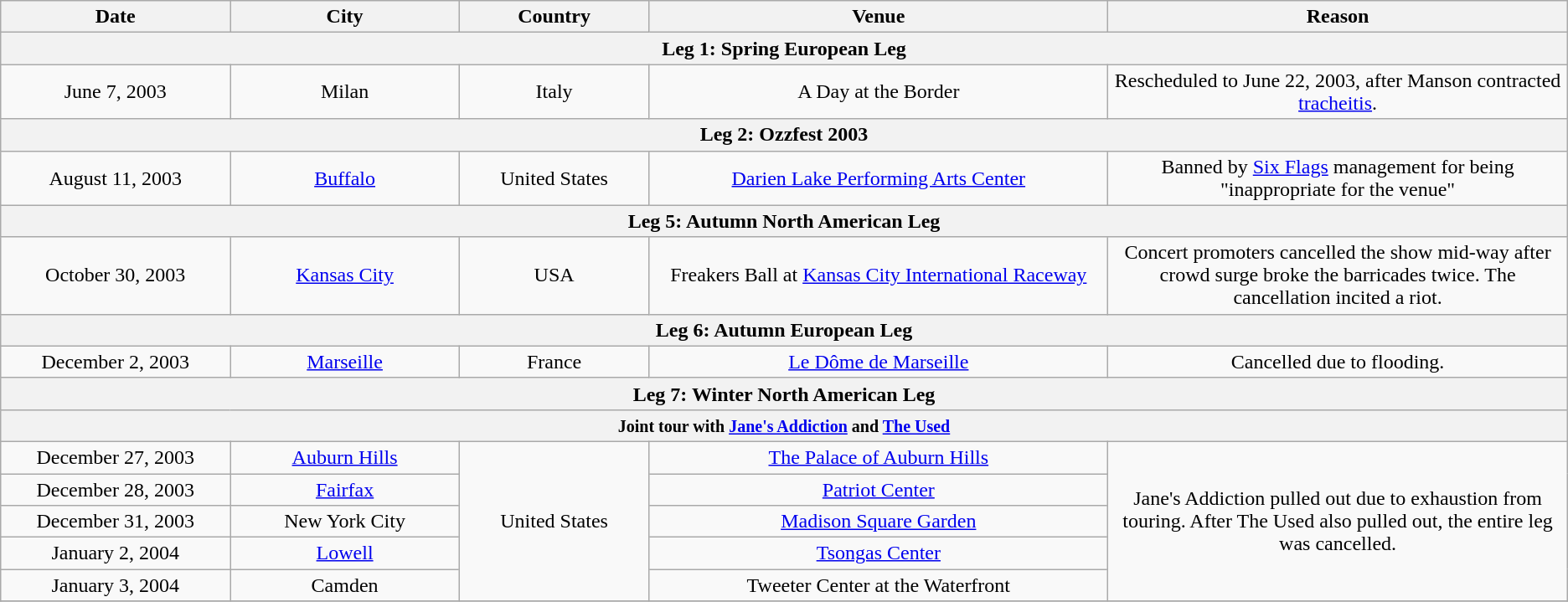<table class="wikitable" style="text-align:center;">
<tr>
<th scope="col" style="width:11em;">Date</th>
<th scope="col" style="width:11em;">City</th>
<th scope="col" style="width:9em;">Country</th>
<th scope="col" style="width:22.5em;">Venue</th>
<th scope="col" style="width:22.5em;">Reason</th>
</tr>
<tr>
<th colspan="5">Leg 1: Spring European Leg</th>
</tr>
<tr>
<td>June 7, 2003</td>
<td>Milan</td>
<td>Italy</td>
<td>A Day at the Border</td>
<td>Rescheduled to June 22, 2003, after Manson contracted <a href='#'>tracheitis</a>.</td>
</tr>
<tr>
<th colspan="5">Leg 2: Ozzfest 2003</th>
</tr>
<tr>
<td>August 11, 2003</td>
<td><a href='#'>Buffalo</a></td>
<td rowspan="1">United States</td>
<td><a href='#'>Darien Lake Performing Arts Center</a></td>
<td>Banned by <a href='#'>Six Flags</a> management for being "inappropriate for the venue"</td>
</tr>
<tr>
<th colspan="5">Leg 5: Autumn North American Leg</th>
</tr>
<tr>
<td>October 30, 2003</td>
<td><a href='#'>Kansas City</a></td>
<td rowspan="1">USA</td>
<td>Freakers Ball at <a href='#'>Kansas City International Raceway</a></td>
<td>Concert promoters cancelled the show mid-way after crowd surge broke the barricades twice. The cancellation incited a riot.</td>
</tr>
<tr>
<th colspan="5">Leg 6: Autumn European Leg</th>
</tr>
<tr>
<td>December 2, 2003</td>
<td><a href='#'>Marseille</a></td>
<td rowspan="1">France</td>
<td><a href='#'>Le Dôme de Marseille</a></td>
<td>Cancelled due to flooding.</td>
</tr>
<tr>
<th colspan="5">Leg 7: Winter North American Leg</th>
</tr>
<tr>
<th colspan="5"><small>Joint tour with <a href='#'>Jane's Addiction</a> and <a href='#'>The Used</a></small></th>
</tr>
<tr>
<td>December 27, 2003</td>
<td><a href='#'>Auburn Hills</a></td>
<td rowspan="5">United States</td>
<td><a href='#'>The Palace of Auburn Hills</a></td>
<td rowspan="5">Jane's Addiction pulled out due to exhaustion from touring. After The Used also pulled out, the entire leg was cancelled.</td>
</tr>
<tr>
<td>December 28, 2003</td>
<td><a href='#'>Fairfax</a></td>
<td><a href='#'>Patriot Center</a></td>
</tr>
<tr>
<td>December 31, 2003</td>
<td>New York City</td>
<td><a href='#'>Madison Square Garden</a></td>
</tr>
<tr>
<td>January 2, 2004</td>
<td><a href='#'>Lowell</a></td>
<td><a href='#'>Tsongas Center</a></td>
</tr>
<tr>
<td>January 3, 2004</td>
<td>Camden</td>
<td>Tweeter Center at the Waterfront</td>
</tr>
<tr>
</tr>
</table>
